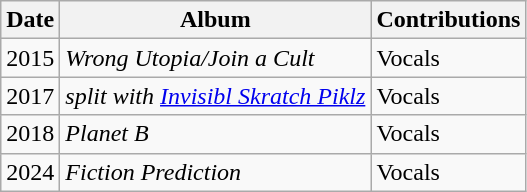<table class="wikitable" style="margin:1em 0;">
<tr>
<th>Date</th>
<th>Album</th>
<th>Contributions</th>
</tr>
<tr>
<td>2015</td>
<td><em>Wrong Utopia/Join a Cult</em></td>
<td>Vocals</td>
</tr>
<tr>
<td>2017</td>
<td><em>split with <a href='#'>Invisibl Skratch Piklz</a></em></td>
<td>Vocals</td>
</tr>
<tr>
<td>2018</td>
<td><em>Planet B</em></td>
<td>Vocals</td>
</tr>
<tr>
<td>2024</td>
<td><em>Fiction Prediction</em></td>
<td>Vocals</td>
</tr>
</table>
